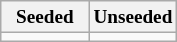<table class="wikitable" style="font-size:80%">
<tr>
<th width=50%>Seeded</th>
<th width=50%>Unseeded</th>
</tr>
<tr>
<td valign=top></td>
<td valign=top></td>
</tr>
</table>
